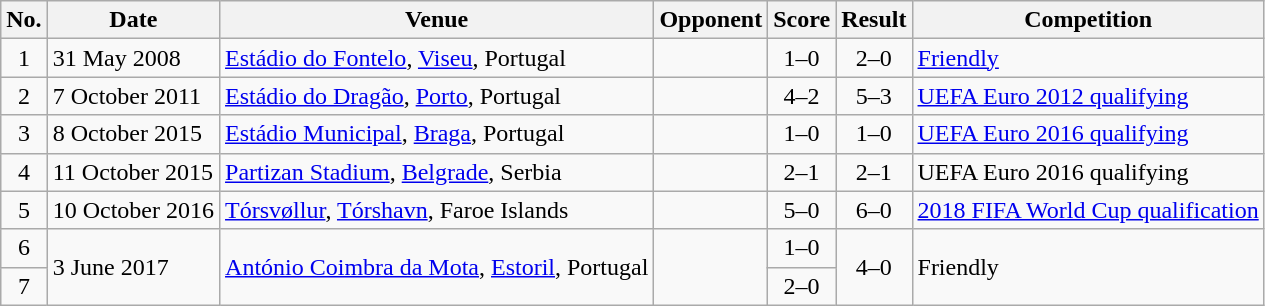<table class="wikitable sortable">
<tr>
<th>No.</th>
<th>Date</th>
<th>Venue</th>
<th>Opponent</th>
<th>Score</th>
<th>Result</th>
<th>Competition</th>
</tr>
<tr>
<td align=center>1</td>
<td>31 May 2008</td>
<td><a href='#'>Estádio do Fontelo</a>, <a href='#'>Viseu</a>, Portugal</td>
<td></td>
<td align=center>1–0</td>
<td align=center>2–0</td>
<td><a href='#'>Friendly</a></td>
</tr>
<tr>
<td align=center>2</td>
<td>7 October 2011</td>
<td><a href='#'>Estádio do Dragão</a>, <a href='#'>Porto</a>, Portugal</td>
<td></td>
<td align=center>4–2</td>
<td align=center>5–3</td>
<td><a href='#'>UEFA Euro 2012 qualifying</a></td>
</tr>
<tr>
<td align=center>3</td>
<td>8 October 2015</td>
<td><a href='#'>Estádio Municipal</a>, <a href='#'>Braga</a>, Portugal</td>
<td></td>
<td align=center>1–0</td>
<td align=center>1–0</td>
<td><a href='#'>UEFA Euro 2016 qualifying</a></td>
</tr>
<tr>
<td align=center>4</td>
<td>11 October 2015</td>
<td><a href='#'>Partizan Stadium</a>, <a href='#'>Belgrade</a>, Serbia</td>
<td></td>
<td align=center>2–1</td>
<td align=center>2–1</td>
<td>UEFA Euro 2016 qualifying</td>
</tr>
<tr>
<td align=center>5</td>
<td>10 October 2016</td>
<td><a href='#'>Tórsvøllur</a>, <a href='#'>Tórshavn</a>, Faroe Islands</td>
<td></td>
<td align=center>5–0</td>
<td align=center>6–0</td>
<td><a href='#'>2018 FIFA World Cup qualification</a></td>
</tr>
<tr>
<td align=center>6</td>
<td rowspan="2">3 June 2017</td>
<td rowspan="2"><a href='#'>António Coimbra da Mota</a>, <a href='#'>Estoril</a>, Portugal</td>
<td rowspan="2"></td>
<td align=center>1–0</td>
<td rowspan="2" style="text-align:center">4–0</td>
<td rowspan="2">Friendly</td>
</tr>
<tr>
<td align=center>7</td>
<td align=center>2–0</td>
</tr>
</table>
